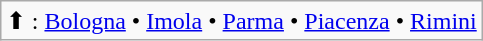<table class="wikitable">
<tr>
<td>⬆ : <a href='#'>Bologna</a> • <a href='#'>Imola</a> • <a href='#'>Parma</a> • <a href='#'>Piacenza</a> • <a href='#'>Rimini</a></td>
</tr>
</table>
